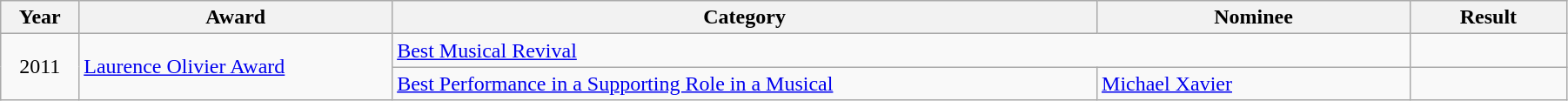<table class="wikitable" width="95%">
<tr>
<th width="5%">Year</th>
<th width="20%">Award</th>
<th width="45%">Category</th>
<th width="20%">Nominee</th>
<th width="10%">Result</th>
</tr>
<tr>
<td rowspan="2" align="center">2011</td>
<td rowspan="2"><a href='#'>Laurence Olivier Award</a></td>
<td colspan="2"><a href='#'>Best Musical Revival</a></td>
<td></td>
</tr>
<tr>
<td><a href='#'>Best Performance in a Supporting Role in a Musical</a></td>
<td><a href='#'>Michael Xavier</a></td>
<td></td>
</tr>
</table>
